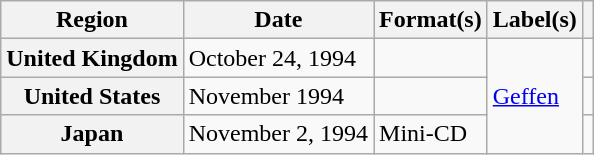<table class="wikitable plainrowheaders">
<tr>
<th scope="col">Region</th>
<th scope="col">Date</th>
<th scope="col">Format(s)</th>
<th scope="col">Label(s)</th>
<th scope="col"></th>
</tr>
<tr>
<th scope="row">United Kingdom</th>
<td>October 24, 1994</td>
<td></td>
<td rowspan="3"><a href='#'>Geffen</a></td>
<td></td>
</tr>
<tr>
<th scope="row">United States</th>
<td>November 1994</td>
<td></td>
<td></td>
</tr>
<tr>
<th scope="row">Japan</th>
<td>November 2, 1994</td>
<td>Mini-CD</td>
<td></td>
</tr>
</table>
